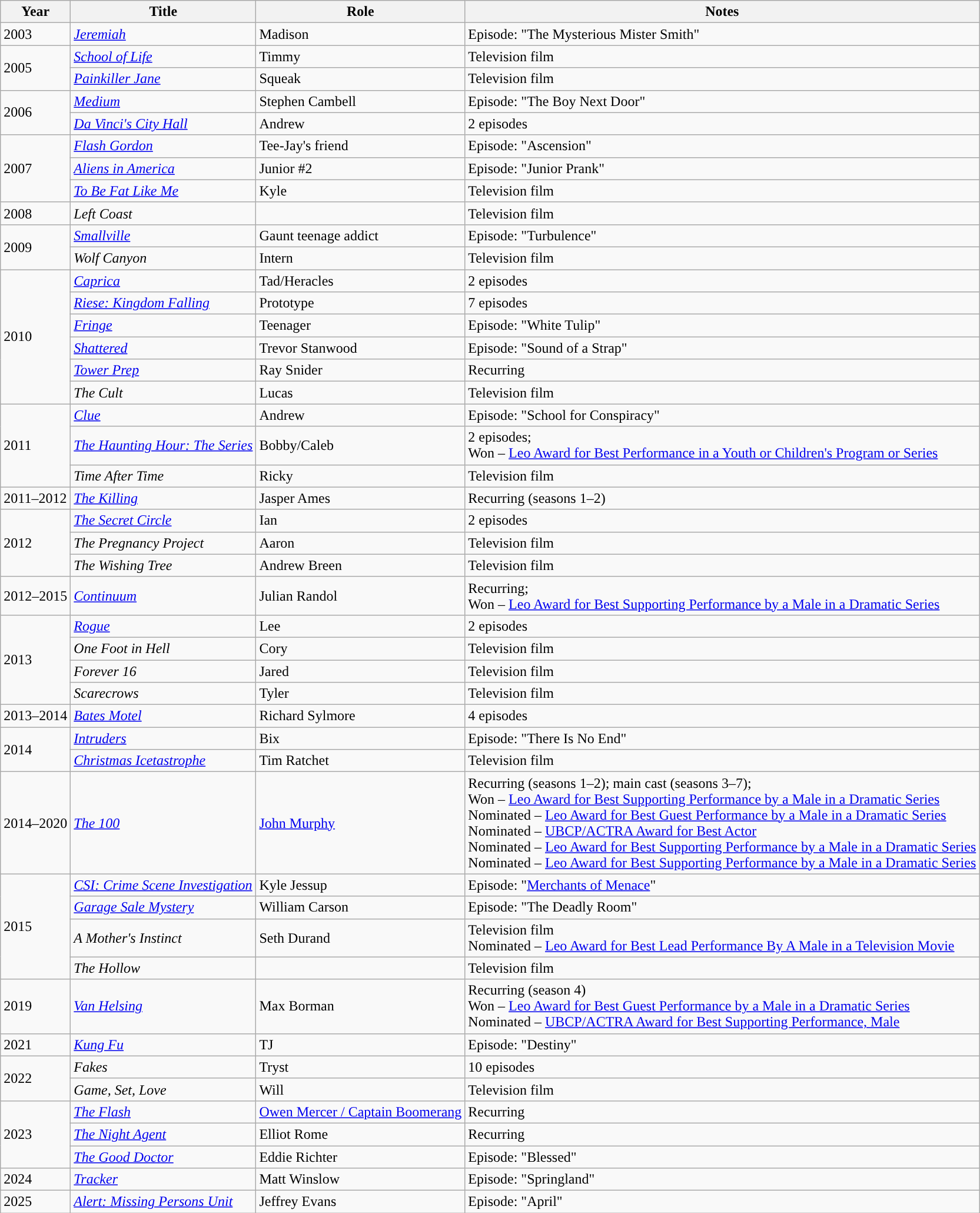<table class="wikitable sortable">
<tr>
<th>Year</th>
<th>Title</th>
<th>Role</th>
<th class="unsortable">Notes</th>
</tr>
<tr>
<td>2003</td>
<td><em><a href='#'>Jeremiah</a></em></td>
<td>Madison</td>
<td>Episode: "The Mysterious Mister Smith"</td>
</tr>
<tr>
<td rowspan="2">2005</td>
<td><em><a href='#'>School of Life</a></em></td>
<td>Timmy</td>
<td>Television film</td>
</tr>
<tr>
<td><em><a href='#'>Painkiller Jane</a></em></td>
<td>Squeak</td>
<td>Television film</td>
</tr>
<tr>
<td rowspan="2">2006</td>
<td><em><a href='#'>Medium</a></em></td>
<td>Stephen Cambell</td>
<td>Episode: "The Boy Next Door"</td>
</tr>
<tr>
<td><em><a href='#'>Da Vinci's City Hall</a></em></td>
<td>Andrew</td>
<td>2 episodes</td>
</tr>
<tr>
<td rowspan="3">2007</td>
<td><em><a href='#'>Flash Gordon</a></em></td>
<td>Tee-Jay's friend</td>
<td>Episode: "Ascension"</td>
</tr>
<tr>
<td><em><a href='#'>Aliens in America</a></em></td>
<td>Junior #2</td>
<td>Episode: "Junior Prank"</td>
</tr>
<tr>
<td><em><a href='#'>To Be Fat Like Me</a></em></td>
<td>Kyle</td>
<td>Television film</td>
</tr>
<tr>
<td>2008</td>
<td><em>Left Coast</em></td>
<td></td>
<td>Television film</td>
</tr>
<tr>
<td rowspan="2">2009</td>
<td><em><a href='#'>Smallville</a></em></td>
<td>Gaunt teenage addict</td>
<td>Episode: "Turbulence"</td>
</tr>
<tr>
<td><em>Wolf Canyon</em></td>
<td>Intern</td>
<td>Television film</td>
</tr>
<tr>
<td rowspan="6">2010</td>
<td><em><a href='#'>Caprica</a></em></td>
<td>Tad/Heracles</td>
<td>2 episodes</td>
</tr>
<tr>
<td><em><a href='#'>Riese: Kingdom Falling</a></em></td>
<td>Prototype</td>
<td>7 episodes</td>
</tr>
<tr>
<td><em><a href='#'>Fringe</a></em></td>
<td>Teenager</td>
<td>Episode: "White Tulip"</td>
</tr>
<tr>
<td><em><a href='#'>Shattered</a></em></td>
<td>Trevor Stanwood</td>
<td>Episode: "Sound of a Strap"</td>
</tr>
<tr>
<td><em><a href='#'>Tower Prep</a></em></td>
<td>Ray Snider</td>
<td>Recurring</td>
</tr>
<tr>
<td data-sort-value="Cult, The"><em>The Cult</em></td>
<td>Lucas</td>
<td>Television film</td>
</tr>
<tr>
<td rowspan="3">2011</td>
<td><em><a href='#'>Clue</a></em></td>
<td>Andrew</td>
<td>Episode: "School for Conspiracy"</td>
</tr>
<tr>
<td data-sort-value="Haunting Hour: The Series, The"><em><a href='#'>The Haunting Hour: The Series</a></em></td>
<td>Bobby/Caleb</td>
<td>2 episodes;<br>Won – <a href='#'>Leo Award for Best Performance in a Youth or Children's Program or Series</a> </td>
</tr>
<tr>
<td><em>Time After Time</em></td>
<td>Ricky</td>
<td>Television film</td>
</tr>
<tr>
<td>2011–2012</td>
<td data-sort-value="Killing, The"><em><a href='#'>The Killing</a></em></td>
<td>Jasper Ames</td>
<td>Recurring (seasons 1–2)</td>
</tr>
<tr>
<td rowspan="3">2012</td>
<td data-sort-value="Secret Circle, The"><em><a href='#'>The Secret Circle</a></em></td>
<td>Ian</td>
<td>2 episodes</td>
</tr>
<tr>
<td data-sort-value="Pregnancy Project, The"><em>The Pregnancy Project</em></td>
<td>Aaron</td>
<td>Television film</td>
</tr>
<tr>
<td data-sort-value="Wishing Tree, The"><em>The Wishing Tree</em></td>
<td>Andrew Breen</td>
<td>Television film</td>
</tr>
<tr>
<td>2012–2015</td>
<td><em><a href='#'>Continuum</a></em></td>
<td>Julian Randol</td>
<td>Recurring;<br>Won – <a href='#'>Leo Award for Best Supporting Performance by a Male in a Dramatic Series</a> </td>
</tr>
<tr>
<td rowspan="4">2013</td>
<td><em><a href='#'>Rogue</a></em></td>
<td>Lee</td>
<td>2 episodes</td>
</tr>
<tr>
<td><em>One Foot in Hell</em></td>
<td>Cory</td>
<td>Television film</td>
</tr>
<tr>
<td><em>Forever 16</em></td>
<td>Jared</td>
<td>Television film</td>
</tr>
<tr>
<td><em>Scarecrows</em></td>
<td>Tyler</td>
<td>Television film</td>
</tr>
<tr>
<td>2013–2014</td>
<td><em><a href='#'>Bates Motel</a></em></td>
<td>Richard Sylmore</td>
<td>4 episodes</td>
</tr>
<tr>
<td rowspan="2">2014</td>
<td><em><a href='#'>Intruders</a></em></td>
<td>Bix</td>
<td>Episode: "There Is No End"</td>
</tr>
<tr>
<td><em><a href='#'>Christmas Icetastrophe</a></em></td>
<td>Tim Ratchet</td>
<td>Television film</td>
</tr>
<tr>
<td>2014–2020</td>
<td data-sort-value="Hundred, The"><em><a href='#'>The 100</a></em></td>
<td><a href='#'>John Murphy</a></td>
<td>Recurring (seasons 1–2); main cast (seasons 3–7);<br>Won – <a href='#'>Leo Award for Best Supporting Performance by a Male in a Dramatic Series</a>   <br>Nominated –  <a href='#'>Leo Award for Best Guest Performance by a Male in a Dramatic Series</a>  <br>Nominated – <a href='#'>UBCP/ACTRA Award for Best Actor</a>  <br>Nominated – <a href='#'>Leo Award for Best Supporting Performance by a Male in a Dramatic Series</a>  <br>Nominated – <a href='#'>Leo Award for Best Supporting Performance by a Male in a Dramatic Series</a> </td>
</tr>
<tr>
<td rowspan="4">2015</td>
<td><em><a href='#'>CSI: Crime Scene Investigation</a></em></td>
<td>Kyle Jessup</td>
<td>Episode: "<a href='#'>Merchants of Menace</a>"</td>
</tr>
<tr>
<td><em><a href='#'>Garage Sale Mystery</a></em></td>
<td>William Carson</td>
<td>Episode: "The Deadly Room"</td>
</tr>
<tr>
<td data-sort-value="Mother's Instinct, A"><em>A Mother's Instinct</em></td>
<td>Seth Durand</td>
<td>Television film <br>Nominated –  <a href='#'>Leo Award for Best Lead Performance By A Male in a Television Movie</a> </td>
</tr>
<tr>
<td data-sort-value="Hollow, The"><em>The Hollow</em></td>
<td></td>
<td>Television film</td>
</tr>
<tr>
<td>2019</td>
<td><em><a href='#'>Van Helsing</a></em></td>
<td>Max Borman</td>
<td>Recurring (season 4) <br>Won – <a href='#'>Leo Award for Best Guest Performance by a Male in a Dramatic Series</a>  <br>Nominated – <a href='#'>UBCP/ACTRA Award for Best Supporting Performance, Male</a> </td>
</tr>
<tr>
<td>2021</td>
<td><em><a href='#'>Kung Fu</a></em></td>
<td>TJ</td>
<td>Episode: "Destiny"</td>
</tr>
<tr>
<td rowspan="2">2022</td>
<td><em>Fakes</em></td>
<td>Tryst</td>
<td>10 episodes</td>
</tr>
<tr>
<td><em>Game, Set, Love</em></td>
<td>Will</td>
<td>Television film</td>
</tr>
<tr>
<td rowspan="3">2023</td>
<td data-sort-value="Flash, The"><em><a href='#'>The Flash</a></em></td>
<td><a href='#'>Owen Mercer / Captain Boomerang</a></td>
<td>Recurring</td>
</tr>
<tr>
<td data-sort-value="Night Agent, The"><em><a href='#'>The Night Agent</a></em></td>
<td>Elliot Rome</td>
<td>Recurring</td>
</tr>
<tr>
<td data-sort-value="Good Doctor, The"><em><a href='#'>The Good Doctor</a></em></td>
<td>Eddie Richter</td>
<td>Episode: "Blessed"</td>
</tr>
<tr>
<td>2024</td>
<td><em><a href='#'>Tracker</a></em></td>
<td>Matt Winslow</td>
<td>Episode: "Springland"</td>
</tr>
<tr>
<td>2025</td>
<td><em><a href='#'>Alert: Missing Persons Unit</a></em></td>
<td>Jeffrey Evans</td>
<td>Episode: "April"</td>
</tr>
</table>
